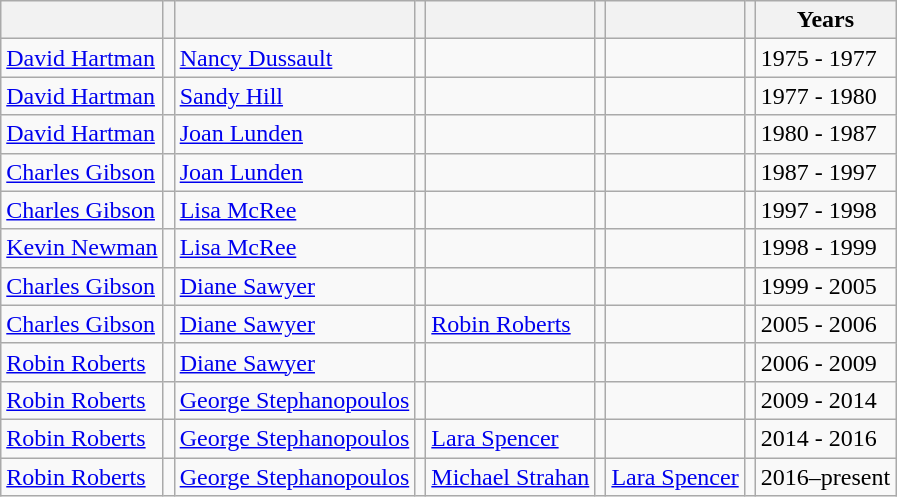<table class="wikitable">
<tr>
<th></th>
<th></th>
<th></th>
<th></th>
<th></th>
<th></th>
<th></th>
<th></th>
<th>Years</th>
</tr>
<tr>
<td><a href='#'>David Hartman</a></td>
<td></td>
<td><a href='#'>Nancy Dussault</a></td>
<td></td>
<td></td>
<td></td>
<td></td>
<td></td>
<td>1975 - 1977</td>
</tr>
<tr>
<td><a href='#'>David Hartman</a></td>
<td></td>
<td><a href='#'>Sandy Hill</a></td>
<td></td>
<td></td>
<td></td>
<td></td>
<td></td>
<td>1977 - 1980</td>
</tr>
<tr>
<td><a href='#'>David Hartman</a></td>
<td></td>
<td><a href='#'>Joan Lunden</a></td>
<td></td>
<td></td>
<td></td>
<td></td>
<td></td>
<td>1980 - 1987</td>
</tr>
<tr>
<td><a href='#'>Charles Gibson</a></td>
<td></td>
<td><a href='#'>Joan Lunden</a></td>
<td></td>
<td></td>
<td></td>
<td></td>
<td></td>
<td>1987 - 1997</td>
</tr>
<tr>
<td><a href='#'>Charles Gibson</a></td>
<td></td>
<td><a href='#'>Lisa McRee</a></td>
<td></td>
<td></td>
<td></td>
<td></td>
<td></td>
<td>1997 - 1998</td>
</tr>
<tr>
<td><a href='#'>Kevin Newman</a></td>
<td></td>
<td><a href='#'>Lisa McRee</a></td>
<td></td>
<td></td>
<td></td>
<td></td>
<td></td>
<td>1998 - 1999</td>
</tr>
<tr>
<td><a href='#'>Charles Gibson</a></td>
<td></td>
<td><a href='#'>Diane Sawyer</a></td>
<td></td>
<td></td>
<td></td>
<td></td>
<td></td>
<td>1999 - 2005</td>
</tr>
<tr>
<td><a href='#'>Charles Gibson</a></td>
<td></td>
<td><a href='#'>Diane Sawyer</a></td>
<td></td>
<td><a href='#'>Robin Roberts</a></td>
<td></td>
<td></td>
<td></td>
<td>2005 - 2006</td>
</tr>
<tr>
<td><a href='#'>Robin Roberts</a></td>
<td></td>
<td><a href='#'>Diane Sawyer</a></td>
<td></td>
<td></td>
<td></td>
<td></td>
<td></td>
<td>2006 - 2009</td>
</tr>
<tr>
<td><a href='#'>Robin Roberts</a></td>
<td></td>
<td><a href='#'>George Stephanopoulos</a></td>
<td></td>
<td></td>
<td></td>
<td></td>
<td></td>
<td>2009 - 2014</td>
</tr>
<tr>
<td><a href='#'>Robin Roberts</a></td>
<td></td>
<td><a href='#'>George Stephanopoulos</a></td>
<td></td>
<td><a href='#'>Lara Spencer</a></td>
<td></td>
<td></td>
<td></td>
<td>2014 - 2016</td>
</tr>
<tr>
<td><a href='#'>Robin Roberts</a></td>
<td></td>
<td><a href='#'>George Stephanopoulos</a></td>
<td></td>
<td><a href='#'>Michael Strahan</a></td>
<td></td>
<td><a href='#'>Lara Spencer</a></td>
<td></td>
<td>2016–present</td>
</tr>
</table>
